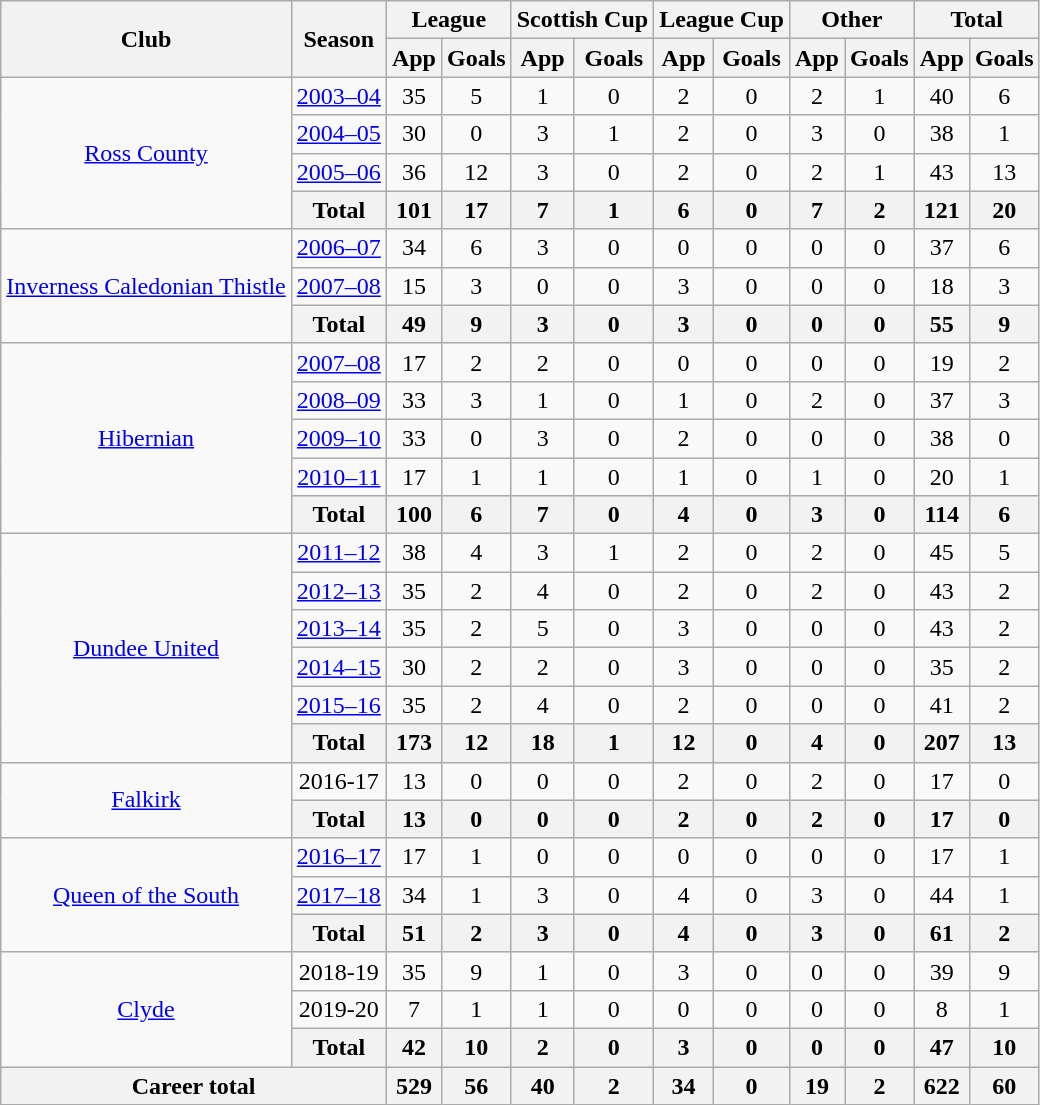<table class="wikitable" style="text-align:center">
<tr>
<th rowspan="2">Club</th>
<th rowspan="2">Season</th>
<th colspan="2">League</th>
<th colspan="2">Scottish Cup</th>
<th colspan="2">League Cup</th>
<th colspan="2">Other</th>
<th colspan="2">Total</th>
</tr>
<tr>
<th>App</th>
<th>Goals</th>
<th>App</th>
<th>Goals</th>
<th>App</th>
<th>Goals</th>
<th>App</th>
<th>Goals</th>
<th>App</th>
<th>Goals</th>
</tr>
<tr>
<td rowspan="4"><a href='#'>Ross County</a></td>
<td><a href='#'>2003–04</a></td>
<td>35</td>
<td>5</td>
<td>1</td>
<td>0</td>
<td>2</td>
<td>0</td>
<td>2</td>
<td>1</td>
<td>40</td>
<td>6</td>
</tr>
<tr>
<td><a href='#'>2004–05</a></td>
<td>30</td>
<td>0</td>
<td>3</td>
<td>1</td>
<td>2</td>
<td>0</td>
<td>3</td>
<td>0</td>
<td>38</td>
<td>1</td>
</tr>
<tr>
<td><a href='#'>2005–06</a></td>
<td>36</td>
<td>12</td>
<td>3</td>
<td>0</td>
<td>2</td>
<td>0</td>
<td>2</td>
<td>1</td>
<td>43</td>
<td>13</td>
</tr>
<tr>
<th>Total</th>
<th>101</th>
<th>17</th>
<th>7</th>
<th>1</th>
<th>6</th>
<th>0</th>
<th>7</th>
<th>2</th>
<th>121</th>
<th>20</th>
</tr>
<tr>
<td rowspan="3"><a href='#'>Inverness Caledonian Thistle</a></td>
<td><a href='#'>2006–07</a></td>
<td>34</td>
<td>6</td>
<td>3</td>
<td>0</td>
<td>0</td>
<td>0</td>
<td>0</td>
<td>0</td>
<td>37</td>
<td>6</td>
</tr>
<tr>
<td><a href='#'>2007–08</a></td>
<td>15</td>
<td>3</td>
<td>0</td>
<td>0</td>
<td>3</td>
<td>0</td>
<td>0</td>
<td>0</td>
<td>18</td>
<td>3</td>
</tr>
<tr>
<th>Total</th>
<th>49</th>
<th>9</th>
<th>3</th>
<th>0</th>
<th>3</th>
<th>0</th>
<th>0</th>
<th>0</th>
<th>55</th>
<th>9</th>
</tr>
<tr>
<td rowspan="5"><a href='#'>Hibernian</a></td>
<td><a href='#'>2007–08</a></td>
<td>17</td>
<td>2</td>
<td>2</td>
<td>0</td>
<td>0</td>
<td>0</td>
<td>0</td>
<td>0</td>
<td>19</td>
<td>2</td>
</tr>
<tr>
<td><a href='#'>2008–09</a></td>
<td>33</td>
<td>3</td>
<td>1</td>
<td>0</td>
<td>1</td>
<td>0</td>
<td>2</td>
<td>0</td>
<td>37</td>
<td>3</td>
</tr>
<tr>
<td><a href='#'>2009–10</a></td>
<td>33</td>
<td>0</td>
<td>3</td>
<td>0</td>
<td>2</td>
<td>0</td>
<td>0</td>
<td>0</td>
<td>38</td>
<td>0</td>
</tr>
<tr>
<td><a href='#'>2010–11</a></td>
<td>17</td>
<td>1</td>
<td>1</td>
<td>0</td>
<td>1</td>
<td>0</td>
<td>1</td>
<td>0</td>
<td>20</td>
<td>1</td>
</tr>
<tr>
<th>Total</th>
<th>100</th>
<th>6</th>
<th>7</th>
<th>0</th>
<th>4</th>
<th>0</th>
<th>3</th>
<th>0</th>
<th>114</th>
<th>6</th>
</tr>
<tr>
<td rowspan="6"><a href='#'>Dundee United</a></td>
<td><a href='#'>2011–12</a></td>
<td>38</td>
<td>4</td>
<td>3</td>
<td>1</td>
<td>2</td>
<td>0</td>
<td>2</td>
<td>0</td>
<td>45</td>
<td>5</td>
</tr>
<tr>
<td><a href='#'>2012–13</a></td>
<td>35</td>
<td>2</td>
<td>4</td>
<td>0</td>
<td>2</td>
<td>0</td>
<td>2</td>
<td>0</td>
<td>43</td>
<td>2</td>
</tr>
<tr>
<td><a href='#'>2013–14</a></td>
<td>35</td>
<td>2</td>
<td>5</td>
<td>0</td>
<td>3</td>
<td>0</td>
<td>0</td>
<td>0</td>
<td>43</td>
<td>2</td>
</tr>
<tr>
<td><a href='#'>2014–15</a></td>
<td>30</td>
<td>2</td>
<td>2</td>
<td>0</td>
<td>3</td>
<td>0</td>
<td>0</td>
<td>0</td>
<td>35</td>
<td>2</td>
</tr>
<tr>
<td><a href='#'>2015–16</a></td>
<td>35</td>
<td>2</td>
<td>4</td>
<td>0</td>
<td>2</td>
<td>0</td>
<td>0</td>
<td>0</td>
<td>41</td>
<td>2</td>
</tr>
<tr>
<th>Total</th>
<th>173</th>
<th>12</th>
<th>18</th>
<th>1</th>
<th>12</th>
<th>0</th>
<th>4</th>
<th>0</th>
<th>207</th>
<th>13</th>
</tr>
<tr>
<td rowspan="2"><a href='#'>Falkirk</a></td>
<td>2016-17</td>
<td>13</td>
<td>0</td>
<td>0</td>
<td>0</td>
<td>2</td>
<td>0</td>
<td>2</td>
<td>0</td>
<td>17</td>
<td>0</td>
</tr>
<tr>
<th>Total</th>
<th>13</th>
<th>0</th>
<th>0</th>
<th>0</th>
<th>2</th>
<th>0</th>
<th>2</th>
<th>0</th>
<th>17</th>
<th>0</th>
</tr>
<tr>
<td rowspan="3"><a href='#'>Queen of the South</a></td>
<td><a href='#'>2016–17</a></td>
<td>17</td>
<td>1</td>
<td>0</td>
<td>0</td>
<td>0</td>
<td>0</td>
<td>0</td>
<td>0</td>
<td>17</td>
<td>1</td>
</tr>
<tr>
<td><a href='#'>2017–18</a></td>
<td>34</td>
<td>1</td>
<td>3</td>
<td>0</td>
<td>4</td>
<td>0</td>
<td>3</td>
<td>0</td>
<td>44</td>
<td>1</td>
</tr>
<tr>
<th>Total</th>
<th>51</th>
<th>2</th>
<th>3</th>
<th>0</th>
<th>4</th>
<th>0</th>
<th>3</th>
<th>0</th>
<th>61</th>
<th>2</th>
</tr>
<tr>
<td rowspan="3"><a href='#'>Clyde</a></td>
<td>2018-19</td>
<td>35</td>
<td>9</td>
<td>1</td>
<td>0</td>
<td>3</td>
<td>0</td>
<td>0</td>
<td>0</td>
<td>39</td>
<td>9</td>
</tr>
<tr>
<td>2019-20</td>
<td>7</td>
<td>1</td>
<td>1</td>
<td>0</td>
<td>0</td>
<td>0</td>
<td>0</td>
<td>0</td>
<td>8</td>
<td>1</td>
</tr>
<tr>
<th>Total</th>
<th>42</th>
<th>10</th>
<th>2</th>
<th>0</th>
<th>3</th>
<th>0</th>
<th>0</th>
<th>0</th>
<th>47</th>
<th>10</th>
</tr>
<tr>
<th colspan="2">Career total</th>
<th>529</th>
<th>56</th>
<th>40</th>
<th>2</th>
<th>34</th>
<th>0</th>
<th>19</th>
<th>2</th>
<th>622</th>
<th>60</th>
</tr>
</table>
